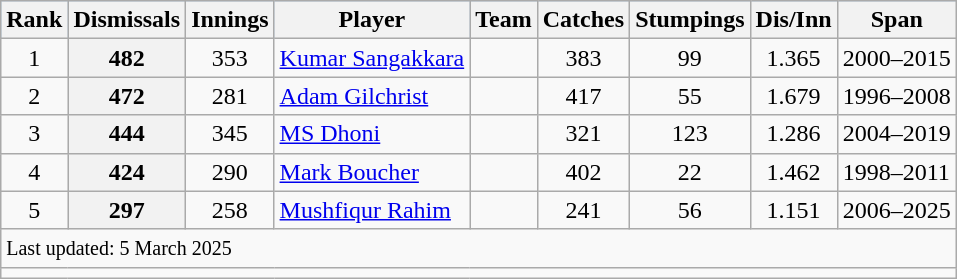<table class="wikitable plainrowheaders sortable">
<tr style="background:#9cf;">
<th>Rank</th>
<th>Dismissals</th>
<th>Innings</th>
<th>Player</th>
<th>Team</th>
<th>Catches</th>
<th>Stumpings</th>
<th>Dis/Inn</th>
<th>Span</th>
</tr>
<tr>
<td align=center>1</td>
<th>482</th>
<td align=center>353</td>
<td><a href='#'>Kumar Sangakkara</a></td>
<td></td>
<td align=center>383</td>
<td align=center>99</td>
<td align=center>1.365</td>
<td>2000–2015</td>
</tr>
<tr>
<td align=center>2</td>
<th>472</th>
<td align=center>281</td>
<td><a href='#'>Adam Gilchrist</a></td>
<td></td>
<td align=center>417</td>
<td align=center>55</td>
<td align=center>1.679</td>
<td>1996–2008</td>
</tr>
<tr>
<td align=center>3</td>
<th>444</th>
<td align=center>345</td>
<td><a href='#'>MS Dhoni</a></td>
<td></td>
<td align=center>321</td>
<td align=center>123</td>
<td align=center>1.286</td>
<td>2004–2019</td>
</tr>
<tr>
<td align=center>4</td>
<th>424</th>
<td align=center>290</td>
<td><a href='#'>Mark Boucher</a></td>
<td></td>
<td align=center>402</td>
<td align=center>22</td>
<td align=center>1.462</td>
<td>1998–2011</td>
</tr>
<tr>
<td align=center>5</td>
<th>297</th>
<td align=center>258</td>
<td><a href='#'>Mushfiqur Rahim</a></td>
<td></td>
<td align=center>241</td>
<td align=center>56</td>
<td align=center>1.151</td>
<td>2006–2025</td>
</tr>
<tr class=sortbottom>
<td colspan="9"><small>Last updated: 5 March 2025</small></td>
</tr>
<tr>
<td colspan="9"></td>
</tr>
</table>
